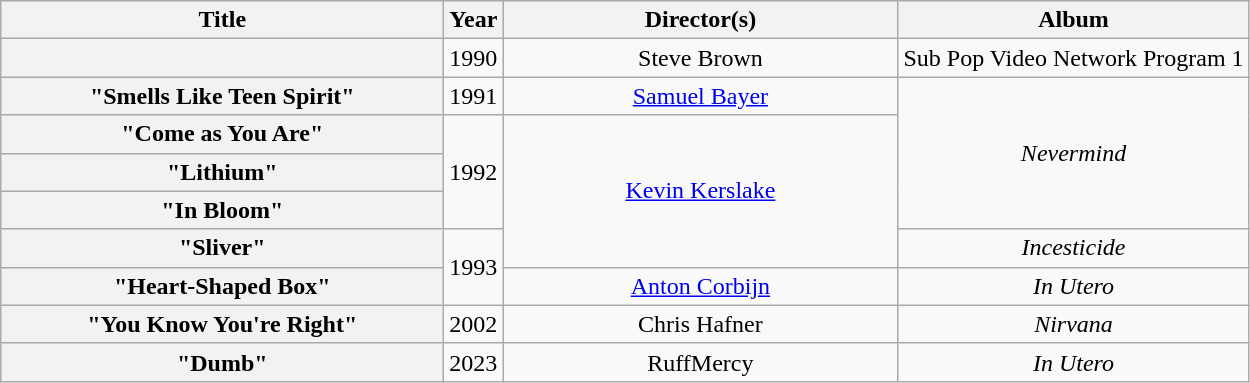<table class="wikitable plainrowheaders" style="text-align:center;">
<tr>
<th scope="col" style="width:18em;">Title</th>
<th scope="col">Year</th>
<th scope="col" style="width:16em;">Director(s)</th>
<th>Album</th>
</tr>
<tr>
<th scope="row"></th>
<td>1990</td>
<td>Steve Brown</td>
<td>Sub Pop Video Network Program 1</td>
</tr>
<tr>
<th scope="row">"Smells Like Teen Spirit"</th>
<td>1991</td>
<td><a href='#'>Samuel Bayer</a></td>
<td rowspan="4"><em>Nevermind</em></td>
</tr>
<tr>
<th scope="row">"Come as You Are"</th>
<td rowspan="3">1992</td>
<td rowspan="4"><a href='#'>Kevin Kerslake</a></td>
</tr>
<tr>
<th scope="row">"Lithium"</th>
</tr>
<tr>
<th scope="row">"In Bloom"</th>
</tr>
<tr>
<th scope="row">"Sliver"</th>
<td rowspan="2">1993</td>
<td><em>Incesticide</em></td>
</tr>
<tr>
<th scope="row">"Heart-Shaped Box"</th>
<td><a href='#'>Anton Corbijn</a></td>
<td><em>In Utero</em></td>
</tr>
<tr>
<th scope="row">"You Know You're Right"</th>
<td>2002</td>
<td>Chris Hafner</td>
<td><em>Nirvana</em></td>
</tr>
<tr>
<th scope="row">"Dumb"</th>
<td>2023</td>
<td>RuffMercy</td>
<td><em>In Utero</em></td>
</tr>
</table>
